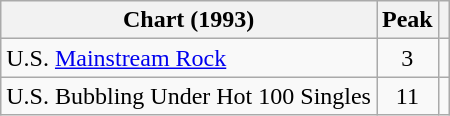<table class="wikitable sortable">
<tr>
<th>Chart (1993)</th>
<th>Peak</th>
<th class=unsortable></th>
</tr>
<tr>
<td>U.S. <a href='#'>Mainstream Rock</a></td>
<td align=center>3</td>
<td></td>
</tr>
<tr>
<td>U.S. Bubbling Under Hot 100 Singles</td>
<td align=center>11</td>
<td></td>
</tr>
</table>
